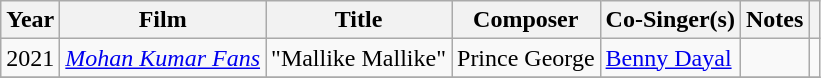<table class="wikitable sortable">
<tr>
<th>Year</th>
<th>Film</th>
<th>Title</th>
<th>Composer</th>
<th>Co-Singer(s)</th>
<th>Notes</th>
<th></th>
</tr>
<tr>
<td>2021</td>
<td><em><a href='#'>Mohan Kumar Fans</a></em></td>
<td>"Mallike Mallike"</td>
<td>Prince George</td>
<td><a href='#'>Benny Dayal</a></td>
<td></td>
<td></td>
</tr>
<tr>
</tr>
</table>
